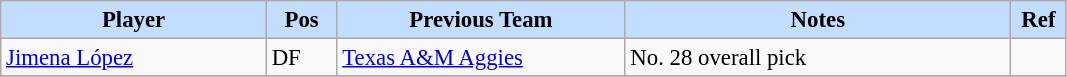<table class="wikitable" style="text-align:left; font-size:95%;">
<tr>
<th style="background:#c2ddff; width:170px;">Player</th>
<th style="background:#c2ddff; width:40px;">Pos</th>
<th style="background:#c2ddff; width:185px;">Previous Team</th>
<th style="background:#c2ddff; width:250px;">Notes</th>
<th style="background:#c2ddff; width:30px;">Ref</th>
</tr>
<tr>
<td> <a href='#'>Jimena López</a></td>
<td>DF</td>
<td> <a href='#'>Texas A&M Aggies</a></td>
<td>No. 28 overall pick</td>
<td></td>
</tr>
<tr>
</tr>
</table>
